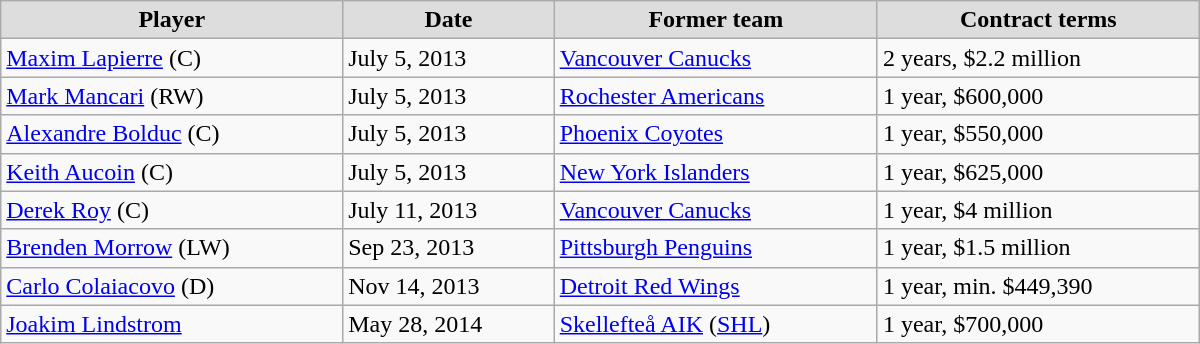<table class="wikitable" style="border-collapse: collapse; width: 50em; padding: 3;">
<tr align="center" bgcolor="#dddddd">
<td><strong>Player</strong></td>
<td><strong>Date</strong></td>
<td><strong>Former team</strong></td>
<td><strong>Contract terms</strong></td>
</tr>
<tr>
<td><a href='#'>Maxim Lapierre</a> (C) </td>
<td>July 5, 2013</td>
<td><a href='#'>Vancouver Canucks</a></td>
<td>2 years, $2.2 million</td>
</tr>
<tr>
<td><a href='#'>Mark Mancari</a> (RW) </td>
<td>July 5, 2013</td>
<td><a href='#'>Rochester Americans</a></td>
<td>1 year, $600,000</td>
</tr>
<tr>
<td><a href='#'>Alexandre Bolduc</a> (C) </td>
<td>July 5, 2013</td>
<td><a href='#'>Phoenix Coyotes</a></td>
<td>1 year, $550,000</td>
</tr>
<tr>
<td><a href='#'>Keith Aucoin</a> (C) </td>
<td>July 5, 2013</td>
<td><a href='#'>New York Islanders</a></td>
<td>1 year, $625,000</td>
</tr>
<tr>
<td><a href='#'>Derek Roy</a> (C) </td>
<td>July 11, 2013</td>
<td><a href='#'>Vancouver Canucks</a></td>
<td>1 year, $4 million</td>
</tr>
<tr>
<td><a href='#'>Brenden Morrow</a> (LW) </td>
<td>Sep 23, 2013</td>
<td><a href='#'>Pittsburgh Penguins</a></td>
<td>1 year, $1.5 million</td>
</tr>
<tr>
<td><a href='#'>Carlo Colaiacovo</a> (D) </td>
<td>Nov 14, 2013</td>
<td><a href='#'>Detroit Red Wings</a></td>
<td>1 year, min. $449,390 </td>
</tr>
<tr>
<td><a href='#'>Joakim Lindstrom</a></td>
<td>May 28, 2014</td>
<td><a href='#'>Skellefteå AIK</a> (<a href='#'>SHL</a>)</td>
<td>1 year, $700,000 </td>
</tr>
</table>
